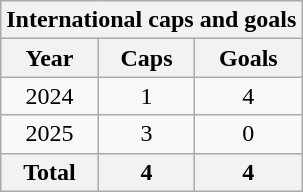<table class="wikitable sortable" style="text-align:center">
<tr>
<th colspan="3">International caps and goals</th>
</tr>
<tr>
<th>Year</th>
<th>Caps</th>
<th>Goals</th>
</tr>
<tr>
<td>2024</td>
<td>1</td>
<td>4</td>
</tr>
<tr>
<td>2025</td>
<td>3</td>
<td>0</td>
</tr>
<tr>
<th>Total</th>
<th>4</th>
<th>4</th>
</tr>
</table>
